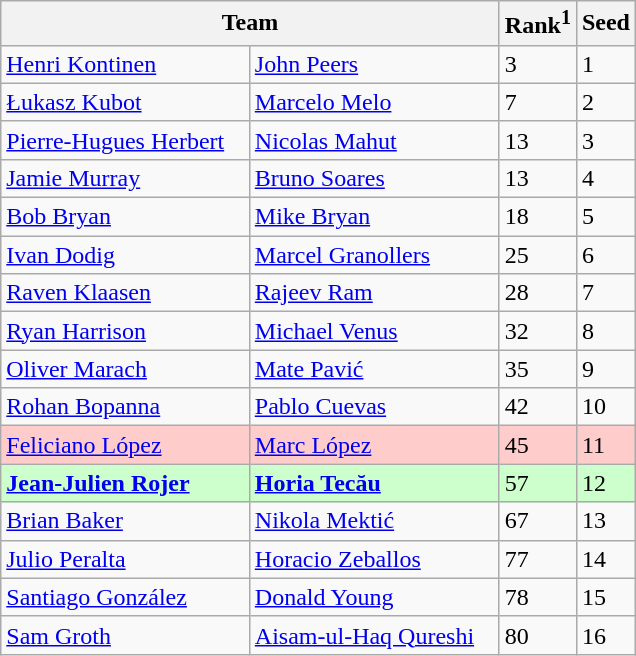<table class="wikitable">
<tr>
<th width="325" colspan=2>Team</th>
<th>Rank<sup>1</sup></th>
<th>Seed</th>
</tr>
<tr>
<td> <a href='#'>Henri Kontinen</a></td>
<td> <a href='#'>John Peers</a></td>
<td>3</td>
<td>1</td>
</tr>
<tr>
<td> <a href='#'>Łukasz Kubot</a></td>
<td> <a href='#'>Marcelo Melo</a></td>
<td>7</td>
<td>2</td>
</tr>
<tr>
<td> <a href='#'>Pierre-Hugues Herbert</a></td>
<td> <a href='#'>Nicolas Mahut</a></td>
<td>13</td>
<td>3</td>
</tr>
<tr>
<td> <a href='#'>Jamie Murray</a></td>
<td> <a href='#'>Bruno Soares</a></td>
<td>13</td>
<td>4</td>
</tr>
<tr>
<td> <a href='#'>Bob Bryan</a></td>
<td> <a href='#'>Mike Bryan</a></td>
<td>18</td>
<td>5</td>
</tr>
<tr>
<td> <a href='#'>Ivan Dodig</a></td>
<td> <a href='#'>Marcel Granollers</a></td>
<td>25</td>
<td>6</td>
</tr>
<tr>
<td> <a href='#'>Raven Klaasen</a></td>
<td> <a href='#'>Rajeev Ram</a></td>
<td>28</td>
<td>7</td>
</tr>
<tr>
<td> <a href='#'>Ryan Harrison</a></td>
<td> <a href='#'>Michael Venus</a></td>
<td>32</td>
<td>8</td>
</tr>
<tr>
<td> <a href='#'>Oliver Marach</a></td>
<td> <a href='#'>Mate Pavić</a></td>
<td>35</td>
<td>9</td>
</tr>
<tr>
<td> <a href='#'>Rohan Bopanna</a></td>
<td> <a href='#'>Pablo Cuevas</a></td>
<td>42</td>
<td>10</td>
</tr>
<tr style="background:#fcc;">
<td> <a href='#'>Feliciano López</a></td>
<td> <a href='#'>Marc López</a></td>
<td>45</td>
<td>11</td>
</tr>
<tr style="background:#cfc;">
<td> <strong><a href='#'>Jean-Julien Rojer</a></strong></td>
<td> <strong><a href='#'>Horia Tecău</a></strong></td>
<td>57</td>
<td>12</td>
</tr>
<tr>
<td> <a href='#'>Brian Baker</a></td>
<td> <a href='#'>Nikola Mektić</a></td>
<td>67</td>
<td>13</td>
</tr>
<tr>
<td> <a href='#'>Julio Peralta</a></td>
<td> <a href='#'>Horacio Zeballos</a></td>
<td>77</td>
<td>14</td>
</tr>
<tr>
<td> <a href='#'>Santiago González</a></td>
<td> <a href='#'>Donald Young</a></td>
<td>78</td>
<td>15</td>
</tr>
<tr>
<td> <a href='#'>Sam Groth</a></td>
<td> <a href='#'>Aisam-ul-Haq Qureshi</a></td>
<td>80</td>
<td>16</td>
</tr>
</table>
